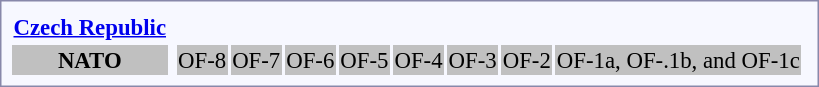<table style="border:1px solid #8888aa; background-color:#f7f8ff; padding:5px; font-size:95%; margin: 0px 12px 12px 0px;">
<tr style="text-align:center;">
<td rowspan=2> <strong><a href='#'>Czech Republic</a></strong></td>
<td colspan=4 rowspan=3></td>
<td colspan=2></td>
<td colspan=2></td>
<td colspan=2></td>
<td colspan=2></td>
<td colspan=2></td>
<td colspan=2></td>
<td colspan=2></td>
<td colspan=2></td>
<td colspan=2></td>
<td colspan=2></td>
<td colspan=12 rowspan=2></td>
</tr>
<tr style="text-align:center;">
<td colspan=2></td>
<td colspan=2></td>
<td colspan=2></td>
<td colspan=2></td>
<td colspan=2></td>
<td colspan=2></td>
<td colspan=2></td>
<td colspan=2></td>
<td colspan=2></td>
<td colspan=2></td>
</tr>
<tr bgcolor="silver" style="text-align:center;">
<th>NATO</th>
<td colspan=2>OF-8</td>
<td colspan=2>OF-7</td>
<td colspan=2>OF-6</td>
<td colspan=2>OF-5</td>
<td colspan=2>OF-4</td>
<td colspan=2>OF-3</td>
<td colspan=2>OF-2</td>
<td colspan=6>OF-1a, OF-.1b, and OF-1c</td>
</tr>
</table>
